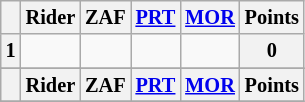<table class="wikitable" style="font-size: 85%; text-align: center">
<tr valign="top">
<th valign="middle"></th>
<th valign="middle">Rider</th>
<th>ZAF<br></th>
<th><a href='#'>PRT</a><br></th>
<th><a href='#'>MOR</a><br></th>
<th valign="middle">Points</th>
</tr>
<tr>
<th>1</th>
<td align="left"></td>
<td></td>
<td></td>
<td></td>
<th>0</th>
</tr>
<tr>
</tr>
<tr valign="top">
<th valign="middle"></th>
<th valign="middle">Rider</th>
<th>ZAF<br></th>
<th><a href='#'>PRT</a><br></th>
<th><a href='#'>MOR</a><br></th>
<th valign="middle">Points</th>
</tr>
<tr>
</tr>
</table>
